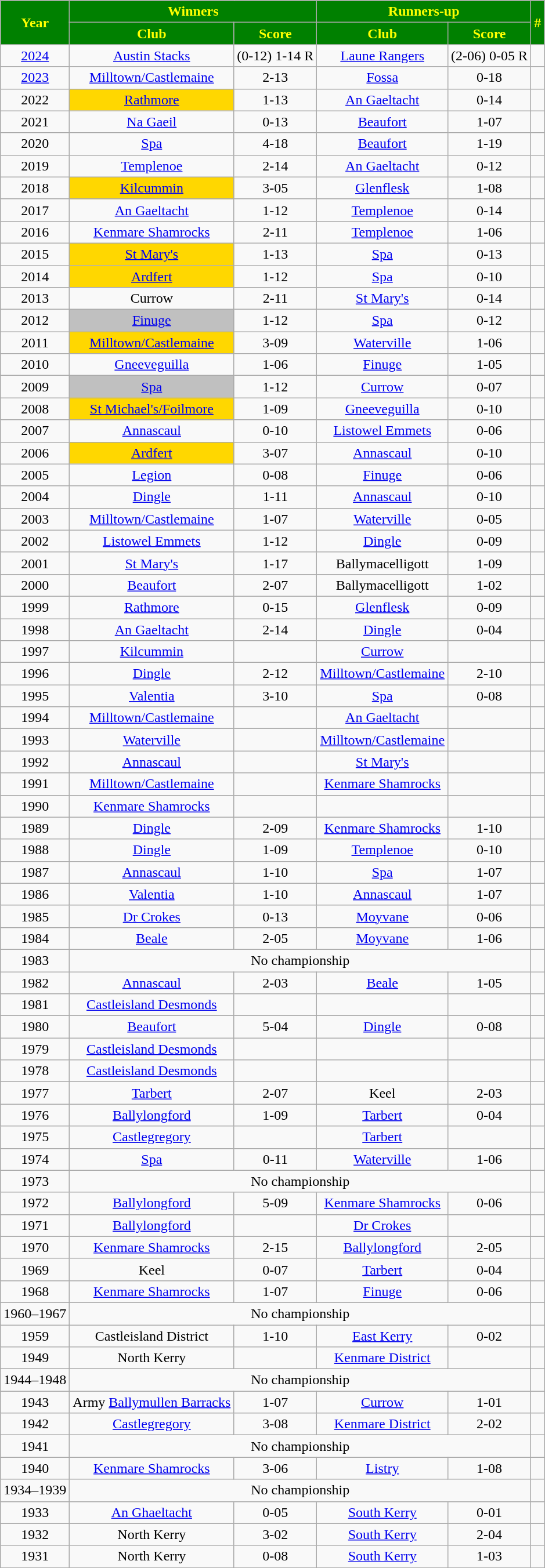<table class="wikitable sortable" style="text-align:center;">
<tr>
<th rowspan="2" style="background:green;color:yellow">Year</th>
<th colspan="2" style="background:green;color:yellow">Winners</th>
<th colspan="2" style="background:green;color:yellow">Runners-up</th>
<th rowspan="2" style="background:green;color:yellow">#</th>
</tr>
<tr>
<th style="background:green;color:yellow">Club</th>
<th style="background:green;color:yellow">Score</th>
<th style="background:green;color:yellow">Club</th>
<th style="background:green;color:yellow">Score</th>
</tr>
<tr>
<td><a href='#'>2024</a></td>
<td><a href='#'>Austin Stacks</a></td>
<td>(0-12) 1-14 R</td>
<td><a href='#'>Laune Rangers</a></td>
<td>(2-06) 0-05 R</td>
<td></td>
</tr>
<tr>
<td><a href='#'>2023</a></td>
<td><a href='#'>Milltown/Castlemaine</a></td>
<td>2-13</td>
<td><a href='#'>Fossa</a></td>
<td>0-18</td>
<td></td>
</tr>
<tr>
<td>2022</td>
<td bgcolor=gold><a href='#'>Rathmore</a></td>
<td>1-13</td>
<td><a href='#'>An Gaeltacht</a></td>
<td>0-14</td>
<td></td>
</tr>
<tr>
<td>2021</td>
<td><a href='#'>Na Gaeil</a></td>
<td>0-13</td>
<td><a href='#'>Beaufort</a></td>
<td>1-07</td>
<td></td>
</tr>
<tr>
<td>2020</td>
<td><a href='#'>Spa</a></td>
<td>4-18</td>
<td><a href='#'>Beaufort</a></td>
<td>1-19</td>
<td></td>
</tr>
<tr>
<td>2019</td>
<td><a href='#'>Templenoe</a></td>
<td>2-14</td>
<td><a href='#'>An Gaeltacht</a></td>
<td>0-12</td>
<td></td>
</tr>
<tr>
<td>2018</td>
<td bgcolor=gold><a href='#'>Kilcummin</a></td>
<td>3-05</td>
<td><a href='#'>Glenflesk</a></td>
<td>1-08</td>
<td></td>
</tr>
<tr>
<td>2017</td>
<td><a href='#'>An Gaeltacht</a></td>
<td>1-12</td>
<td><a href='#'>Templenoe</a></td>
<td>0-14</td>
<td></td>
</tr>
<tr>
<td>2016</td>
<td><a href='#'>Kenmare Shamrocks</a></td>
<td>2-11</td>
<td><a href='#'>Templenoe</a></td>
<td>1-06</td>
<td></td>
</tr>
<tr>
<td>2015</td>
<td bgcolor=gold><a href='#'>St Mary's</a></td>
<td>1-13</td>
<td><a href='#'>Spa</a></td>
<td>0-13</td>
<td></td>
</tr>
<tr>
<td>2014</td>
<td bgcolor=gold><a href='#'>Ardfert</a></td>
<td>1-12</td>
<td><a href='#'>Spa</a></td>
<td>0-10</td>
<td></td>
</tr>
<tr>
<td>2013</td>
<td>Currow</td>
<td>2-11</td>
<td><a href='#'>St Mary's</a></td>
<td>0-14</td>
<td></td>
</tr>
<tr>
<td>2012</td>
<td bgcolor=silver><a href='#'>Finuge</a></td>
<td>1-12</td>
<td><a href='#'>Spa</a></td>
<td>0-12</td>
<td></td>
</tr>
<tr>
<td>2011</td>
<td bgcolor=gold><a href='#'>Milltown/Castlemaine</a></td>
<td>3-09</td>
<td><a href='#'>Waterville</a></td>
<td>1-06</td>
<td></td>
</tr>
<tr>
<td>2010</td>
<td><a href='#'>Gneeveguilla</a></td>
<td>1-06</td>
<td><a href='#'>Finuge</a></td>
<td>1-05</td>
<td></td>
</tr>
<tr>
<td>2009</td>
<td bgcolor=silver><a href='#'>Spa</a></td>
<td>1-12</td>
<td><a href='#'>Currow</a></td>
<td>0-07</td>
<td></td>
</tr>
<tr>
<td>2008</td>
<td bgcolor=gold><a href='#'>St Michael's/Foilmore</a></td>
<td>1-09</td>
<td><a href='#'>Gneeveguilla</a></td>
<td>0-10</td>
<td></td>
</tr>
<tr>
<td>2007</td>
<td><a href='#'>Annascaul</a></td>
<td>0-10</td>
<td><a href='#'>Listowel Emmets</a></td>
<td>0-06</td>
<td></td>
</tr>
<tr>
<td>2006</td>
<td bgcolor=gold><a href='#'>Ardfert</a></td>
<td>3-07</td>
<td><a href='#'>Annascaul</a></td>
<td>0-10</td>
<td></td>
</tr>
<tr>
<td>2005</td>
<td><a href='#'>Legion</a></td>
<td>0-08</td>
<td><a href='#'>Finuge</a></td>
<td>0-06</td>
<td></td>
</tr>
<tr>
<td>2004</td>
<td><a href='#'>Dingle</a></td>
<td>1-11</td>
<td><a href='#'>Annascaul</a></td>
<td>0-10</td>
<td></td>
</tr>
<tr>
<td>2003</td>
<td><a href='#'>Milltown/Castlemaine</a></td>
<td>1-07</td>
<td><a href='#'>Waterville</a></td>
<td>0-05</td>
<td></td>
</tr>
<tr>
<td>2002</td>
<td><a href='#'>Listowel Emmets</a></td>
<td>1-12</td>
<td><a href='#'>Dingle</a></td>
<td>0-09</td>
<td></td>
</tr>
<tr>
<td>2001</td>
<td><a href='#'>St Mary's</a></td>
<td>1-17</td>
<td>Ballymacelligott</td>
<td>1-09</td>
<td></td>
</tr>
<tr>
<td>2000</td>
<td><a href='#'>Beaufort</a></td>
<td>2-07</td>
<td>Ballymacelligott</td>
<td>1-02</td>
<td></td>
</tr>
<tr>
<td>1999</td>
<td><a href='#'>Rathmore</a></td>
<td>0-15</td>
<td><a href='#'>Glenflesk</a></td>
<td>0-09</td>
<td></td>
</tr>
<tr>
<td>1998</td>
<td><a href='#'>An Gaeltacht</a></td>
<td>2-14</td>
<td><a href='#'>Dingle</a></td>
<td>0-04</td>
<td></td>
</tr>
<tr>
<td>1997</td>
<td><a href='#'>Kilcummin</a></td>
<td></td>
<td><a href='#'>Currow</a></td>
<td></td>
<td></td>
</tr>
<tr>
<td>1996</td>
<td><a href='#'>Dingle</a></td>
<td>2-12</td>
<td><a href='#'>Milltown/Castlemaine</a></td>
<td>2-10</td>
<td></td>
</tr>
<tr>
<td>1995</td>
<td><a href='#'>Valentia</a></td>
<td>3-10</td>
<td><a href='#'>Spa</a></td>
<td>0-08</td>
<td></td>
</tr>
<tr>
<td>1994</td>
<td><a href='#'>Milltown/Castlemaine</a></td>
<td></td>
<td><a href='#'>An Gaeltacht</a></td>
<td></td>
<td></td>
</tr>
<tr>
<td>1993</td>
<td><a href='#'>Waterville</a></td>
<td></td>
<td><a href='#'>Milltown/Castlemaine</a></td>
<td></td>
<td></td>
</tr>
<tr>
<td>1992</td>
<td><a href='#'>Annascaul</a></td>
<td></td>
<td><a href='#'>St Mary's</a></td>
<td></td>
<td></td>
</tr>
<tr>
<td>1991</td>
<td><a href='#'>Milltown/Castlemaine</a></td>
<td></td>
<td><a href='#'>Kenmare Shamrocks</a></td>
<td></td>
<td></td>
</tr>
<tr>
<td>1990</td>
<td><a href='#'>Kenmare Shamrocks</a></td>
<td></td>
<td></td>
<td></td>
<td></td>
</tr>
<tr>
<td>1989</td>
<td><a href='#'>Dingle</a></td>
<td>2-09</td>
<td><a href='#'>Kenmare Shamrocks</a></td>
<td>1-10</td>
<td></td>
</tr>
<tr>
<td>1988</td>
<td><a href='#'>Dingle</a></td>
<td>1-09</td>
<td><a href='#'>Templenoe</a></td>
<td>0-10</td>
<td></td>
</tr>
<tr>
<td>1987</td>
<td><a href='#'>Annascaul</a></td>
<td>1-10</td>
<td><a href='#'>Spa</a></td>
<td>1-07</td>
<td></td>
</tr>
<tr>
<td>1986</td>
<td><a href='#'>Valentia</a></td>
<td>1-10</td>
<td><a href='#'>Annascaul</a></td>
<td>1-07</td>
<td></td>
</tr>
<tr>
<td>1985</td>
<td><a href='#'>Dr Crokes</a></td>
<td>0-13</td>
<td><a href='#'>Moyvane</a></td>
<td>0-06</td>
<td></td>
</tr>
<tr>
<td>1984</td>
<td><a href='#'>Beale</a></td>
<td>2-05</td>
<td><a href='#'>Moyvane</a></td>
<td>1-06</td>
<td></td>
</tr>
<tr>
<td>1983</td>
<td colspan="4">No championship</td>
<td></td>
</tr>
<tr>
<td>1982</td>
<td><a href='#'>Annascaul</a></td>
<td>2-03</td>
<td><a href='#'>Beale</a></td>
<td>1-05</td>
<td></td>
</tr>
<tr>
<td>1981</td>
<td><a href='#'>Castleisland Desmonds</a></td>
<td></td>
<td></td>
<td></td>
<td></td>
</tr>
<tr>
<td>1980</td>
<td><a href='#'>Beaufort</a></td>
<td>5-04</td>
<td><a href='#'>Dingle</a></td>
<td>0-08</td>
<td></td>
</tr>
<tr>
<td>1979</td>
<td><a href='#'>Castleisland Desmonds</a></td>
<td></td>
<td></td>
<td></td>
<td></td>
</tr>
<tr>
<td>1978</td>
<td><a href='#'>Castleisland Desmonds</a></td>
<td></td>
<td></td>
<td></td>
<td></td>
</tr>
<tr>
<td>1977</td>
<td><a href='#'>Tarbert</a></td>
<td>2-07</td>
<td>Keel</td>
<td>2-03</td>
<td></td>
</tr>
<tr>
<td>1976</td>
<td><a href='#'>Ballylongford</a></td>
<td>1-09</td>
<td><a href='#'>Tarbert</a></td>
<td>0-04</td>
<td></td>
</tr>
<tr>
<td>1975</td>
<td><a href='#'>Castlegregory</a></td>
<td></td>
<td><a href='#'>Tarbert</a></td>
<td></td>
<td></td>
</tr>
<tr>
<td>1974</td>
<td><a href='#'>Spa</a></td>
<td>0-11</td>
<td><a href='#'>Waterville</a></td>
<td>1-06</td>
<td></td>
</tr>
<tr>
<td>1973</td>
<td colspan="4">No championship</td>
<td></td>
</tr>
<tr>
<td>1972</td>
<td><a href='#'>Ballylongford</a></td>
<td>5-09</td>
<td><a href='#'>Kenmare Shamrocks</a></td>
<td>0-06</td>
<td></td>
</tr>
<tr>
<td>1971</td>
<td><a href='#'>Ballylongford</a></td>
<td></td>
<td><a href='#'>Dr Crokes</a></td>
<td></td>
<td></td>
</tr>
<tr>
<td>1970</td>
<td><a href='#'>Kenmare Shamrocks</a></td>
<td>2-15</td>
<td><a href='#'>Ballylongford</a></td>
<td>2-05</td>
<td></td>
</tr>
<tr>
<td>1969</td>
<td>Keel</td>
<td>0-07</td>
<td><a href='#'>Tarbert</a></td>
<td>0-04</td>
<td></td>
</tr>
<tr>
<td>1968</td>
<td><a href='#'>Kenmare Shamrocks</a></td>
<td>1-07</td>
<td><a href='#'>Finuge</a></td>
<td>0-06</td>
<td></td>
</tr>
<tr>
<td>1960–1967</td>
<td colspan="4">No championship</td>
<td></td>
</tr>
<tr>
<td>1959</td>
<td>Castleisland District</td>
<td>1-10</td>
<td><a href='#'>East Kerry</a></td>
<td>0-02</td>
<td></td>
</tr>
<tr>
<td>1949</td>
<td>North Kerry</td>
<td></td>
<td><a href='#'>Kenmare District</a></td>
<td></td>
<td></td>
</tr>
<tr>
<td>1944–1948</td>
<td colspan="4">No championship</td>
<td></td>
</tr>
<tr>
<td>1943</td>
<td>Army <a href='#'>Ballymullen Barracks</a></td>
<td>1-07</td>
<td><a href='#'>Currow</a></td>
<td>1-01</td>
<td></td>
</tr>
<tr>
<td>1942</td>
<td><a href='#'>Castlegregory</a></td>
<td>3-08</td>
<td><a href='#'>Kenmare District</a></td>
<td>2-02</td>
<td></td>
</tr>
<tr>
<td>1941</td>
<td colspan="4">No championship</td>
<td></td>
</tr>
<tr>
<td>1940</td>
<td><a href='#'>Kenmare Shamrocks</a></td>
<td>3-06</td>
<td><a href='#'>Listry</a></td>
<td>1-08</td>
<td></td>
</tr>
<tr>
<td>1934–1939</td>
<td colspan="4">No championship</td>
<td></td>
</tr>
<tr>
<td>1933</td>
<td><a href='#'>An Ghaeltacht</a></td>
<td>0-05</td>
<td><a href='#'>South Kerry</a></td>
<td>0-01</td>
<td></td>
</tr>
<tr>
<td>1932</td>
<td>North Kerry</td>
<td>3-02</td>
<td><a href='#'>South Kerry</a></td>
<td>2-04</td>
<td></td>
</tr>
<tr>
<td>1931</td>
<td>North Kerry</td>
<td>0-08</td>
<td><a href='#'>South Kerry</a></td>
<td>1-03</td>
<td></td>
</tr>
<tr>
</tr>
</table>
